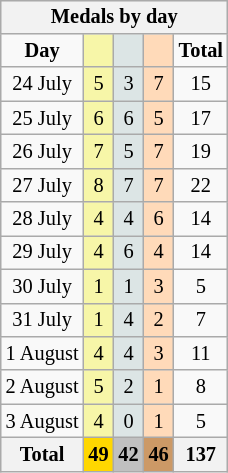<table class="wikitable" style="font-size:85%; float:right">
<tr align=center>
<th colspan=5>Medals by day</th>
</tr>
<tr align=center>
<td><strong>Day</strong></td>
<td bgcolor=#f7f6a8></td>
<td bgcolor=#dce5e5></td>
<td bgcolor=#ffdab9></td>
<td><strong>Total</strong></td>
</tr>
<tr align=center>
<td>24 July</td>
<td bgcolor=#f7f6a8>5</td>
<td bgcolor=#dce5e5>3</td>
<td bgcolor=#ffdab9>7</td>
<td>15</td>
</tr>
<tr align=center>
<td>25 July</td>
<td bgcolor=#f7f6a8>6</td>
<td bgcolor=#dce5e5>6</td>
<td bgcolor=#ffdab9>5</td>
<td>17</td>
</tr>
<tr align=center>
<td>26 July</td>
<td bgcolor=#f7f6a8>7</td>
<td bgcolor=#dce5e5>5</td>
<td bgcolor=#ffdab9>7</td>
<td>19</td>
</tr>
<tr align=center>
<td>27 July</td>
<td bgcolor=#f7f6a8>8</td>
<td bgcolor=#dce5e5>7</td>
<td bgcolor=#ffdab9>7</td>
<td>22</td>
</tr>
<tr align=center>
<td>28 July</td>
<td bgcolor=#f7f6a8>4</td>
<td bgcolor=#dce5e5>4</td>
<td bgcolor=#ffdab9>6</td>
<td>14</td>
</tr>
<tr align=center>
<td>29 July</td>
<td bgcolor=#f7f6a8>4</td>
<td bgcolor=#dce5e5>6</td>
<td bgcolor=#ffdab9>4</td>
<td>14</td>
</tr>
<tr align=center>
<td>30 July</td>
<td bgcolor=#f7f6a8>1</td>
<td bgcolor=#dce5e5>1</td>
<td bgcolor=#ffdab9>3</td>
<td>5</td>
</tr>
<tr align=center>
<td>31 July</td>
<td bgcolor=#f7f6a8>1</td>
<td bgcolor=#dce5e5>4</td>
<td bgcolor=#ffdab9>2</td>
<td>7</td>
</tr>
<tr align=center>
<td>1 August</td>
<td bgcolor=#f7f6a8>4</td>
<td bgcolor=#dce5e5>4</td>
<td bgcolor=#ffdab9>3</td>
<td>11</td>
</tr>
<tr align=center>
<td>2 August</td>
<td bgcolor=#f7f6a8>5</td>
<td bgcolor=#dce5e5>2</td>
<td bgcolor=#ffdab9>1</td>
<td>8</td>
</tr>
<tr align=center>
<td>3 August</td>
<td bgcolor=#f7f6a8>4</td>
<td bgcolor=#dce5e5>0</td>
<td bgcolor=#ffdab9>1</td>
<td>5</td>
</tr>
<tr align=center>
<th bgcolor=#efefef>Total</th>
<th style="background:gold;">49</th>
<th style="background:silver;">42</th>
<th style="background:#c96;">46</th>
<th>137</th>
</tr>
</table>
